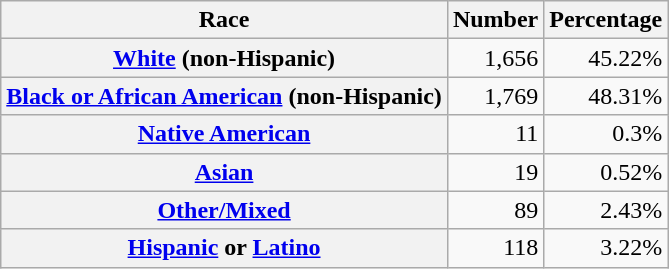<table class="wikitable" style="text-align:right">
<tr>
<th scope="col">Race</th>
<th scope="col">Number</th>
<th scope="col">Percentage</th>
</tr>
<tr>
<th scope="row"><a href='#'>White</a> (non-Hispanic)</th>
<td>1,656</td>
<td>45.22%</td>
</tr>
<tr>
<th scope="row"><a href='#'>Black or African American</a> (non-Hispanic)</th>
<td>1,769</td>
<td>48.31%</td>
</tr>
<tr>
<th scope="row"><a href='#'>Native American</a></th>
<td>11</td>
<td>0.3%</td>
</tr>
<tr>
<th scope="row"><a href='#'>Asian</a></th>
<td>19</td>
<td>0.52%</td>
</tr>
<tr>
<th scope="row"><a href='#'>Other/Mixed</a></th>
<td>89</td>
<td>2.43%</td>
</tr>
<tr>
<th scope="row"><a href='#'>Hispanic</a> or <a href='#'>Latino</a></th>
<td>118</td>
<td>3.22%</td>
</tr>
</table>
